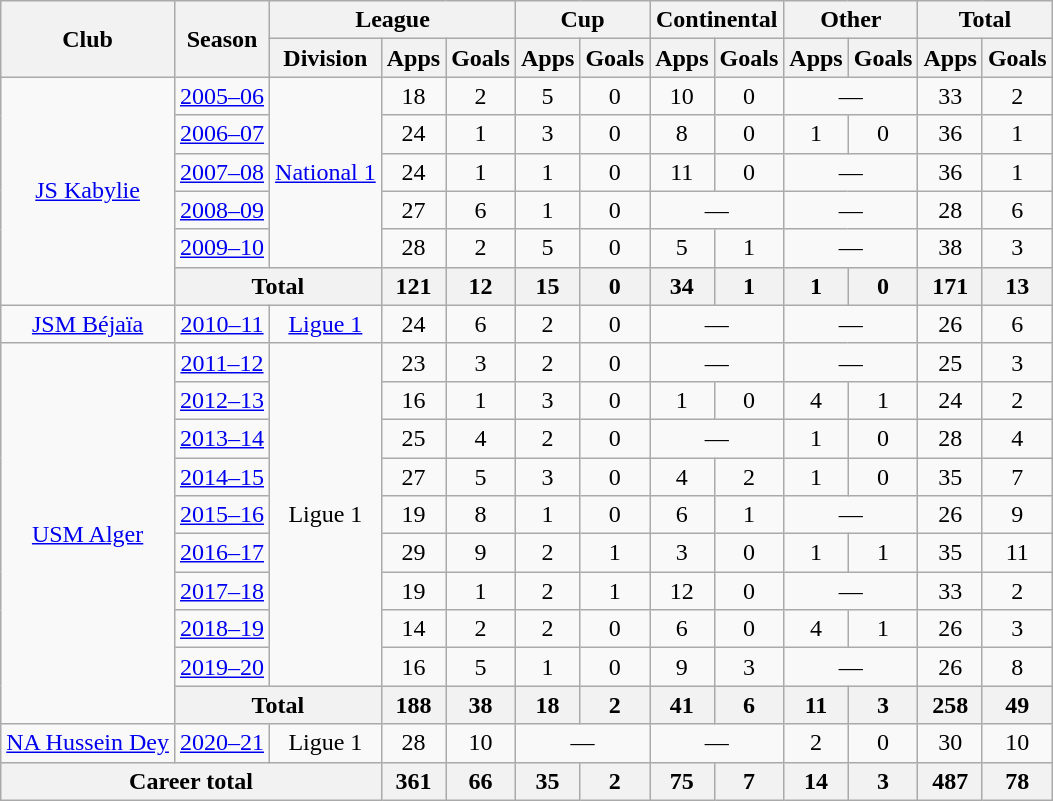<table class="wikitable" style="text-align:center">
<tr>
<th rowspan="2">Club</th>
<th rowspan="2">Season</th>
<th colspan="3">League</th>
<th colspan="2">Cup</th>
<th colspan="2">Continental</th>
<th colspan="2">Other</th>
<th colspan="2">Total</th>
</tr>
<tr>
<th>Division</th>
<th>Apps</th>
<th>Goals</th>
<th>Apps</th>
<th>Goals</th>
<th>Apps</th>
<th>Goals</th>
<th>Apps</th>
<th>Goals</th>
<th>Apps</th>
<th>Goals</th>
</tr>
<tr>
<td rowspan="6"><a href='#'>JS Kabylie</a></td>
<td><a href='#'>2005–06</a></td>
<td rowspan="5"><a href='#'>National 1</a></td>
<td>18</td>
<td>2</td>
<td>5</td>
<td>0</td>
<td>10</td>
<td>0</td>
<td colspan="2">—</td>
<td>33</td>
<td>2</td>
</tr>
<tr>
<td><a href='#'>2006–07</a></td>
<td>24</td>
<td>1</td>
<td>3</td>
<td>0</td>
<td>8</td>
<td>0</td>
<td>1</td>
<td>0</td>
<td>36</td>
<td>1</td>
</tr>
<tr>
<td><a href='#'>2007–08</a></td>
<td>24</td>
<td>1</td>
<td>1</td>
<td>0</td>
<td>11</td>
<td>0</td>
<td colspan="2">—</td>
<td>36</td>
<td>1</td>
</tr>
<tr>
<td><a href='#'>2008–09</a></td>
<td>27</td>
<td>6</td>
<td>1</td>
<td>0</td>
<td colspan="2">—</td>
<td colspan="2">—</td>
<td>28</td>
<td>6</td>
</tr>
<tr>
<td><a href='#'>2009–10</a></td>
<td>28</td>
<td>2</td>
<td>5</td>
<td>0</td>
<td>5</td>
<td>1</td>
<td colspan="2">—</td>
<td>38</td>
<td>3</td>
</tr>
<tr>
<th colspan="2">Total</th>
<th>121</th>
<th>12</th>
<th>15</th>
<th>0</th>
<th>34</th>
<th>1</th>
<th>1</th>
<th>0</th>
<th>171</th>
<th>13</th>
</tr>
<tr>
<td><a href='#'>JSM Béjaïa</a></td>
<td><a href='#'>2010–11</a></td>
<td><a href='#'>Ligue 1</a></td>
<td>24</td>
<td>6</td>
<td>2</td>
<td>0</td>
<td colspan="2">—</td>
<td colspan="2">—</td>
<td>26</td>
<td>6</td>
</tr>
<tr>
<td rowspan="10"><a href='#'>USM Alger</a></td>
<td><a href='#'>2011–12</a></td>
<td rowspan="9">Ligue 1</td>
<td>23</td>
<td>3</td>
<td>2</td>
<td>0</td>
<td colspan="2">—</td>
<td colspan="2">—</td>
<td>25</td>
<td>3</td>
</tr>
<tr>
<td><a href='#'>2012–13</a></td>
<td>16</td>
<td>1</td>
<td>3</td>
<td>0</td>
<td>1</td>
<td>0</td>
<td>4</td>
<td>1</td>
<td>24</td>
<td>2</td>
</tr>
<tr>
<td><a href='#'>2013–14</a></td>
<td>25</td>
<td>4</td>
<td>2</td>
<td>0</td>
<td colspan="2">—</td>
<td>1</td>
<td>0</td>
<td>28</td>
<td>4</td>
</tr>
<tr>
<td><a href='#'>2014–15</a></td>
<td>27</td>
<td>5</td>
<td>3</td>
<td>0</td>
<td>4</td>
<td>2</td>
<td>1</td>
<td>0</td>
<td>35</td>
<td>7</td>
</tr>
<tr>
<td><a href='#'>2015–16</a></td>
<td>19</td>
<td>8</td>
<td>1</td>
<td>0</td>
<td>6</td>
<td>1</td>
<td colspan="2">—</td>
<td>26</td>
<td>9</td>
</tr>
<tr>
<td><a href='#'>2016–17</a></td>
<td>29</td>
<td>9</td>
<td>2</td>
<td>1</td>
<td>3</td>
<td>0</td>
<td>1</td>
<td>1</td>
<td>35</td>
<td>11</td>
</tr>
<tr>
<td><a href='#'>2017–18</a></td>
<td>19</td>
<td>1</td>
<td>2</td>
<td>1</td>
<td>12</td>
<td>0</td>
<td colspan="2">—</td>
<td>33</td>
<td>2</td>
</tr>
<tr>
<td><a href='#'>2018–19</a></td>
<td>14</td>
<td>2</td>
<td>2</td>
<td>0</td>
<td>6</td>
<td>0</td>
<td>4</td>
<td>1</td>
<td>26</td>
<td>3</td>
</tr>
<tr>
<td><a href='#'>2019–20</a></td>
<td>16</td>
<td>5</td>
<td>1</td>
<td>0</td>
<td>9</td>
<td>3</td>
<td colspan="2">—</td>
<td>26</td>
<td>8</td>
</tr>
<tr>
<th colspan="2">Total</th>
<th>188</th>
<th>38</th>
<th>18</th>
<th>2</th>
<th>41</th>
<th>6</th>
<th>11</th>
<th>3</th>
<th>258</th>
<th>49</th>
</tr>
<tr>
<td><a href='#'>NA Hussein Dey</a></td>
<td><a href='#'>2020–21</a></td>
<td>Ligue 1</td>
<td>28</td>
<td>10</td>
<td colspan="2">—</td>
<td colspan="2">—</td>
<td>2</td>
<td>0</td>
<td>30</td>
<td>10</td>
</tr>
<tr>
<th colspan="3">Career total</th>
<th>361</th>
<th>66</th>
<th>35</th>
<th>2</th>
<th>75</th>
<th>7</th>
<th>14</th>
<th>3</th>
<th>487</th>
<th>78</th>
</tr>
</table>
